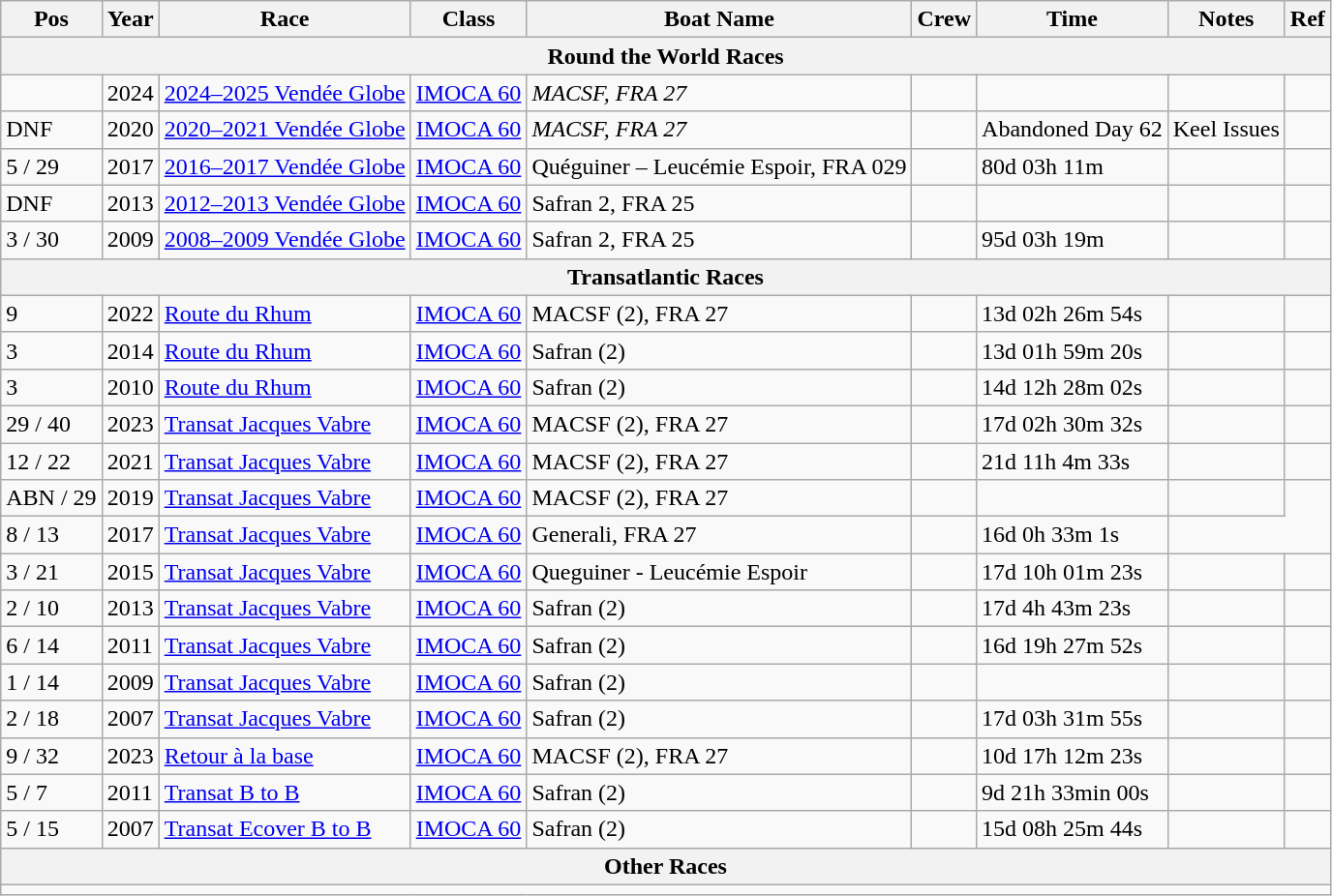<table class="wikitable sortable">
<tr>
<th>Pos</th>
<th>Year</th>
<th>Race</th>
<th>Class</th>
<th>Boat Name</th>
<th>Crew</th>
<th>Time</th>
<th>Notes</th>
<th>Ref</th>
</tr>
<tr>
<th colspan = 9><strong>Round the World Races</strong></th>
</tr>
<tr>
<td></td>
<td>2024</td>
<td><a href='#'>2024–2025 Vendée Globe</a></td>
<td><a href='#'>IMOCA 60</a></td>
<td><em>MACSF, FRA 27</em></td>
<td></td>
<td></td>
<td></td>
<td></td>
</tr>
<tr>
<td>DNF</td>
<td>2020</td>
<td><a href='#'>2020–2021 Vendée Globe</a></td>
<td><a href='#'>IMOCA 60</a></td>
<td><em>MACSF, FRA 27</em></td>
<td></td>
<td>Abandoned Day 62</td>
<td>Keel Issues</td>
<td></td>
</tr>
<tr>
<td>5 / 29</td>
<td>2017</td>
<td><a href='#'>2016–2017 Vendée Globe</a></td>
<td><a href='#'>IMOCA 60</a></td>
<td>Quéguiner – Leucémie Espoir, FRA 029</td>
<td></td>
<td>80d 03h 11m</td>
<td></td>
<td></td>
</tr>
<tr>
<td>DNF</td>
<td>2013</td>
<td><a href='#'>2012–2013 Vendée Globe</a></td>
<td><a href='#'>IMOCA 60</a></td>
<td>Safran 2, FRA 25</td>
<td></td>
<td></td>
<td></td>
<td></td>
</tr>
<tr>
<td>3 / 30</td>
<td>2009</td>
<td><a href='#'>2008–2009 Vendée Globe</a></td>
<td><a href='#'>IMOCA 60</a></td>
<td>Safran 2, FRA 25</td>
<td></td>
<td>95d 03h 19m</td>
<td></td>
<td></td>
</tr>
<tr>
<th colspan = 9><strong>Transatlantic Races</strong></th>
</tr>
<tr>
<td>9</td>
<td>2022</td>
<td><a href='#'>Route du Rhum</a></td>
<td><a href='#'>IMOCA 60</a></td>
<td>MACSF (2), FRA 27</td>
<td></td>
<td>13d 02h 26m 54s</td>
<td></td>
<td></td>
</tr>
<tr>
<td>3</td>
<td>2014</td>
<td><a href='#'>Route du Rhum</a></td>
<td><a href='#'>IMOCA 60</a></td>
<td>Safran (2)</td>
<td></td>
<td>13d 01h 59m 20s</td>
<td></td>
<td></td>
</tr>
<tr>
<td>3</td>
<td>2010</td>
<td><a href='#'>Route du Rhum</a></td>
<td><a href='#'>IMOCA 60</a></td>
<td>Safran (2)</td>
<td></td>
<td>14d 12h 28m 02s</td>
<td></td>
<td></td>
</tr>
<tr>
<td>29 / 40</td>
<td>2023</td>
<td><a href='#'>Transat Jacques Vabre</a></td>
<td><a href='#'>IMOCA 60</a></td>
<td>MACSF (2), FRA 27</td>
<td><br></td>
<td>17d 02h 30m 32s</td>
<td></td>
<td></td>
</tr>
<tr>
<td>12 / 22</td>
<td>2021</td>
<td><a href='#'>Transat Jacques Vabre</a></td>
<td><a href='#'>IMOCA 60</a></td>
<td>MACSF (2), FRA 27</td>
<td><br> </td>
<td>21d 11h 4m 33s</td>
<td></td>
<td></td>
</tr>
<tr>
<td>ABN / 29</td>
<td>2019</td>
<td><a href='#'>Transat Jacques Vabre</a></td>
<td><a href='#'>IMOCA 60</a></td>
<td>MACSF (2), FRA 27</td>
<td><br> </td>
<td></td>
<td></td>
</tr>
<tr>
<td>8 / 13</td>
<td>2017</td>
<td><a href='#'>Transat Jacques Vabre</a></td>
<td><a href='#'>IMOCA 60</a></td>
<td>Generali, FRA 27</td>
<td><br> </td>
<td>16d 0h 33m 1s</td>
</tr>
<tr>
<td>3 / 21</td>
<td>2015</td>
<td><a href='#'>Transat Jacques Vabre</a></td>
<td><a href='#'>IMOCA 60</a></td>
<td>Queguiner - Leucémie Espoir</td>
<td> <br> </td>
<td>17d 10h 01m 23s</td>
<td></td>
<td></td>
</tr>
<tr>
<td>2 / 10</td>
<td>2013</td>
<td><a href='#'>Transat Jacques Vabre</a></td>
<td><a href='#'>IMOCA 60</a></td>
<td>Safran (2)</td>
<td> <br> </td>
<td>17d 4h 43m 23s</td>
<td></td>
<td></td>
</tr>
<tr>
<td>6 / 14</td>
<td>2011</td>
<td><a href='#'>Transat Jacques Vabre</a></td>
<td><a href='#'>IMOCA 60</a></td>
<td>Safran (2)</td>
<td> <br> </td>
<td>16d 19h 27m 52s</td>
<td></td>
<td></td>
</tr>
<tr>
<td>1 / 14</td>
<td>2009</td>
<td><a href='#'>Transat Jacques Vabre</a></td>
<td><a href='#'>IMOCA 60</a></td>
<td>Safran (2)</td>
<td> <br> </td>
<td></td>
<td></td>
</tr>
<tr>
<td>2 / 18</td>
<td>2007</td>
<td><a href='#'>Transat Jacques Vabre</a></td>
<td><a href='#'>IMOCA 60</a></td>
<td>Safran (2)</td>
<td> <br> </td>
<td>17d 03h 31m 55s</td>
<td></td>
<td></td>
</tr>
<tr>
<td>9 / 32</td>
<td>2023</td>
<td><a href='#'>Retour à la base</a></td>
<td><a href='#'>IMOCA 60</a></td>
<td>MACSF (2), FRA 27</td>
<td></td>
<td>10d 17h 12m 23s</td>
<td></td>
<td></td>
</tr>
<tr>
<td>5 / 7</td>
<td>2011</td>
<td><a href='#'>Transat B to B</a></td>
<td><a href='#'>IMOCA 60</a></td>
<td>Safran (2)</td>
<td></td>
<td>9d 21h 33min 00s</td>
<td></td>
<td></td>
</tr>
<tr>
<td>5 / 15</td>
<td>2007</td>
<td><a href='#'>Transat Ecover B to B</a></td>
<td><a href='#'>IMOCA 60</a></td>
<td>Safran (2)</td>
<td></td>
<td>15d 08h 25m 44s</td>
<td></td>
<td></td>
</tr>
<tr>
<th colspan = 9><strong>Other Races</strong></th>
</tr>
<tr>
<td colspan="9"></td>
</tr>
</table>
